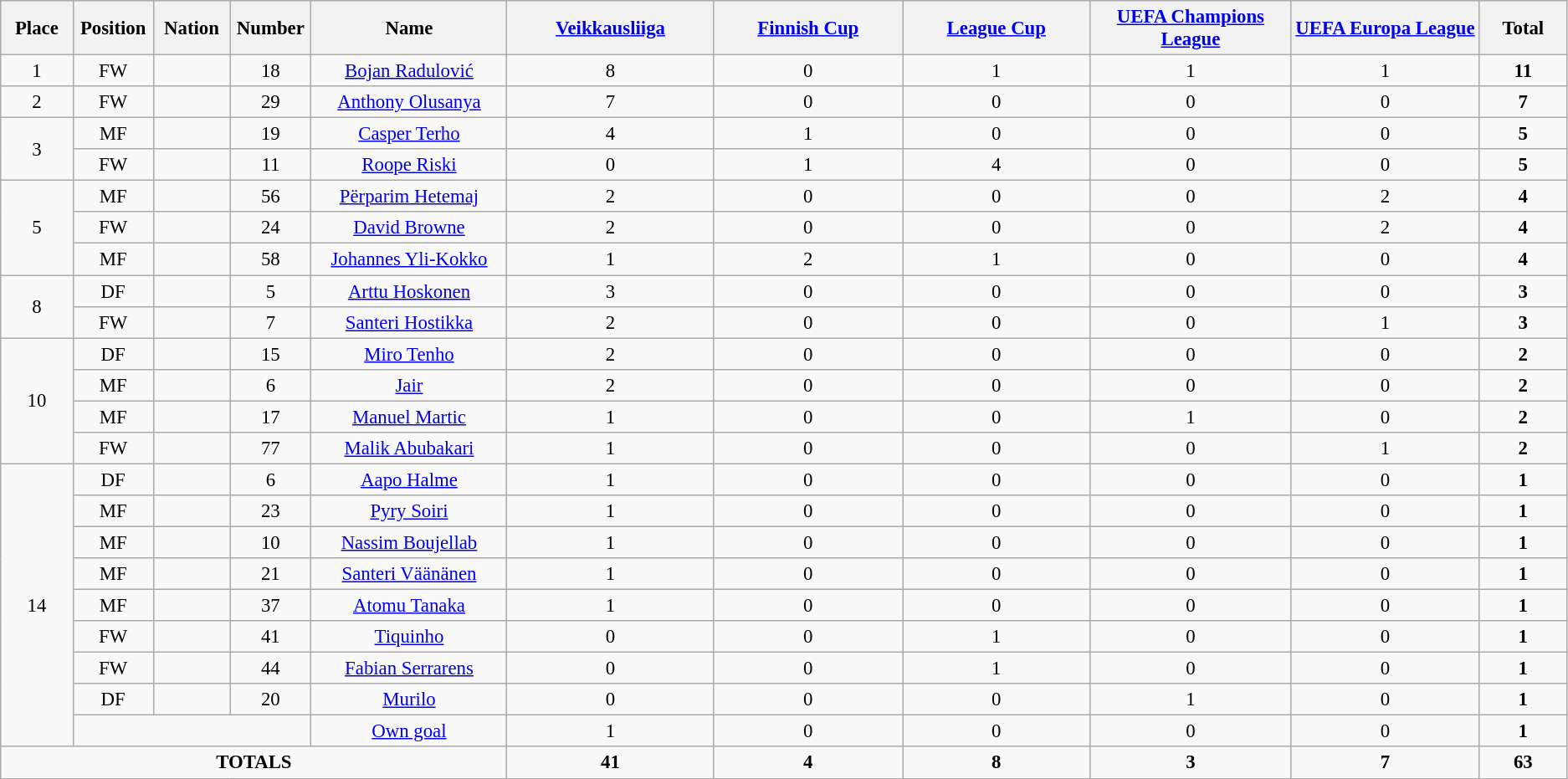<table class="wikitable" style="font-size: 95%; text-align: center;">
<tr>
<th width=60>Place</th>
<th width=60>Position</th>
<th width=60>Nation</th>
<th width=60>Number</th>
<th width=200>Name</th>
<th width=200><a href='#'>Veikkausliiga</a></th>
<th width=200><a href='#'>Finnish Cup</a></th>
<th width=200><a href='#'>League Cup</a></th>
<th width=200><a href='#'>UEFA Champions League</a></th>
<th width=200><a href='#'>UEFA Europa League</a></th>
<th width=80><strong>Total</strong></th>
</tr>
<tr>
<td>1</td>
<td>FW</td>
<td></td>
<td>18</td>
<td><a href='#'>Bojan Radulović</a></td>
<td>8</td>
<td>0</td>
<td>1</td>
<td>1</td>
<td>1</td>
<td><strong>11</strong></td>
</tr>
<tr>
<td>2</td>
<td>FW</td>
<td></td>
<td>29</td>
<td><a href='#'>Anthony Olusanya</a></td>
<td>7</td>
<td>0</td>
<td>0</td>
<td>0</td>
<td>0</td>
<td><strong>7</strong></td>
</tr>
<tr>
<td rowspan="2">3</td>
<td>MF</td>
<td></td>
<td>19</td>
<td><a href='#'>Casper Terho</a></td>
<td>4</td>
<td>1</td>
<td>0</td>
<td>0</td>
<td>0</td>
<td><strong>5</strong></td>
</tr>
<tr>
<td>FW</td>
<td></td>
<td>11</td>
<td><a href='#'>Roope Riski</a></td>
<td>0</td>
<td>1</td>
<td>4</td>
<td>0</td>
<td>0</td>
<td><strong>5</strong></td>
</tr>
<tr>
<td rowspan="3">5</td>
<td>MF</td>
<td></td>
<td>56</td>
<td><a href='#'>Përparim Hetemaj</a></td>
<td>2</td>
<td>0</td>
<td>0</td>
<td>0</td>
<td>2</td>
<td><strong>4</strong></td>
</tr>
<tr>
<td>FW</td>
<td></td>
<td>24</td>
<td><a href='#'>David Browne</a></td>
<td>2</td>
<td>0</td>
<td>0</td>
<td>0</td>
<td>2</td>
<td><strong>4</strong></td>
</tr>
<tr>
<td>MF</td>
<td></td>
<td>58</td>
<td><a href='#'>Johannes Yli-Kokko</a></td>
<td>1</td>
<td>2</td>
<td>1</td>
<td>0</td>
<td>0</td>
<td><strong>4</strong></td>
</tr>
<tr>
<td rowspan="2">8</td>
<td>DF</td>
<td></td>
<td>5</td>
<td><a href='#'>Arttu Hoskonen</a></td>
<td>3</td>
<td>0</td>
<td>0</td>
<td>0</td>
<td>0</td>
<td><strong>3</strong></td>
</tr>
<tr>
<td>FW</td>
<td></td>
<td>7</td>
<td><a href='#'>Santeri Hostikka</a></td>
<td>2</td>
<td>0</td>
<td>0</td>
<td>0</td>
<td>1</td>
<td><strong>3</strong></td>
</tr>
<tr>
<td rowspan="4">10</td>
<td>DF</td>
<td></td>
<td>15</td>
<td><a href='#'>Miro Tenho</a></td>
<td>2</td>
<td>0</td>
<td>0</td>
<td>0</td>
<td>0</td>
<td><strong>2</strong></td>
</tr>
<tr>
<td>MF</td>
<td></td>
<td>6</td>
<td><a href='#'>Jair</a></td>
<td>2</td>
<td>0</td>
<td>0</td>
<td>0</td>
<td>0</td>
<td><strong>2</strong></td>
</tr>
<tr>
<td>MF</td>
<td></td>
<td>17</td>
<td><a href='#'>Manuel Martic</a></td>
<td>1</td>
<td>0</td>
<td>0</td>
<td>1</td>
<td>0</td>
<td><strong>2</strong></td>
</tr>
<tr>
<td>FW</td>
<td></td>
<td>77</td>
<td><a href='#'>Malik Abubakari</a></td>
<td>1</td>
<td>0</td>
<td>0</td>
<td>0</td>
<td>1</td>
<td><strong>2</strong></td>
</tr>
<tr>
<td rowspan="9">14</td>
<td>DF</td>
<td></td>
<td>6</td>
<td><a href='#'>Aapo Halme</a></td>
<td>1</td>
<td>0</td>
<td>0</td>
<td>0</td>
<td>0</td>
<td><strong>1</strong></td>
</tr>
<tr>
<td>MF</td>
<td></td>
<td>23</td>
<td><a href='#'>Pyry Soiri</a></td>
<td>1</td>
<td>0</td>
<td>0</td>
<td>0</td>
<td>0</td>
<td><strong>1</strong></td>
</tr>
<tr>
<td>MF</td>
<td></td>
<td>10</td>
<td><a href='#'>Nassim Boujellab</a></td>
<td>1</td>
<td>0</td>
<td>0</td>
<td>0</td>
<td>0</td>
<td><strong>1</strong></td>
</tr>
<tr>
<td>MF</td>
<td></td>
<td>21</td>
<td><a href='#'>Santeri Väänänen</a></td>
<td>1</td>
<td>0</td>
<td>0</td>
<td>0</td>
<td>0</td>
<td><strong>1</strong></td>
</tr>
<tr>
<td>MF</td>
<td></td>
<td>37</td>
<td><a href='#'>Atomu Tanaka</a></td>
<td>1</td>
<td>0</td>
<td>0</td>
<td>0</td>
<td>0</td>
<td><strong>1</strong></td>
</tr>
<tr>
<td>FW</td>
<td></td>
<td>41</td>
<td><a href='#'>Tiquinho</a></td>
<td>0</td>
<td>0</td>
<td>1</td>
<td>0</td>
<td>0</td>
<td><strong>1</strong></td>
</tr>
<tr>
<td>FW</td>
<td></td>
<td>44</td>
<td><a href='#'>Fabian Serrarens</a></td>
<td>0</td>
<td>0</td>
<td>1</td>
<td>0</td>
<td>0</td>
<td><strong>1</strong></td>
</tr>
<tr>
<td>DF</td>
<td></td>
<td>20</td>
<td><a href='#'>Murilo</a></td>
<td>0</td>
<td>0</td>
<td>0</td>
<td>1</td>
<td>0</td>
<td><strong>1</strong></td>
</tr>
<tr>
<td colspan="3"></td>
<td><a href='#'>Own goal</a></td>
<td>1</td>
<td>0</td>
<td>0</td>
<td>0</td>
<td>0</td>
<td><strong>1</strong></td>
</tr>
<tr>
<td colspan="5"><strong>TOTALS</strong></td>
<td><strong>41</strong></td>
<td><strong>4</strong></td>
<td><strong>8</strong></td>
<td><strong>3</strong></td>
<td><strong>7</strong></td>
<td><strong>63</strong></td>
</tr>
</table>
